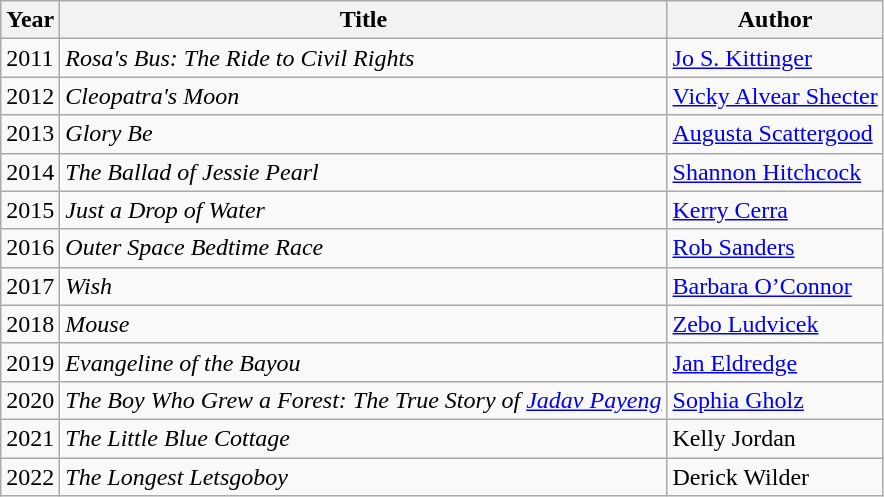<table class="wikitable">
<tr>
<th>Year</th>
<th>Title</th>
<th>Author</th>
</tr>
<tr>
<td>2011</td>
<td><em>Rosa's Bus: The Ride to Civil Rights</em></td>
<td><a href='#'>Jo S. Kittinger</a></td>
</tr>
<tr>
<td>2012</td>
<td><em>Cleopatra's Moon</em></td>
<td><a href='#'>Vicky Alvear Shecter</a></td>
</tr>
<tr>
<td>2013</td>
<td><em>Glory Be</em></td>
<td><a href='#'>Augusta Scattergood</a></td>
</tr>
<tr>
<td>2014</td>
<td><em>The Ballad of Jessie Pearl</em></td>
<td><a href='#'>Shannon Hitchcock</a></td>
</tr>
<tr>
<td>2015</td>
<td><em>Just a Drop of Water</em></td>
<td><a href='#'>Kerry Cerra</a></td>
</tr>
<tr>
<td>2016</td>
<td><em>Outer Space Bedtime Race</em></td>
<td><a href='#'>Rob Sanders</a></td>
</tr>
<tr>
<td>2017</td>
<td><em>Wish</em></td>
<td><a href='#'>Barbara O’Connor</a></td>
</tr>
<tr>
<td>2018</td>
<td><em>Mouse</em></td>
<td><a href='#'>Zebo Ludvicek</a></td>
</tr>
<tr>
<td>2019</td>
<td><em>Evangeline of the Bayou</em></td>
<td><a href='#'>Jan Eldredge</a></td>
</tr>
<tr>
<td>2020</td>
<td><em>The Boy Who Grew a Forest: The True Story of <a href='#'>Jadav Payeng</a></em></td>
<td><a href='#'>Sophia Gholz</a></td>
</tr>
<tr>
<td>2021</td>
<td><em>The Little Blue Cottage</em></td>
<td>Kelly Jordan</td>
</tr>
<tr>
<td>2022</td>
<td><em>The Longest Letsgoboy</em></td>
<td>Derick Wilder</td>
</tr>
</table>
